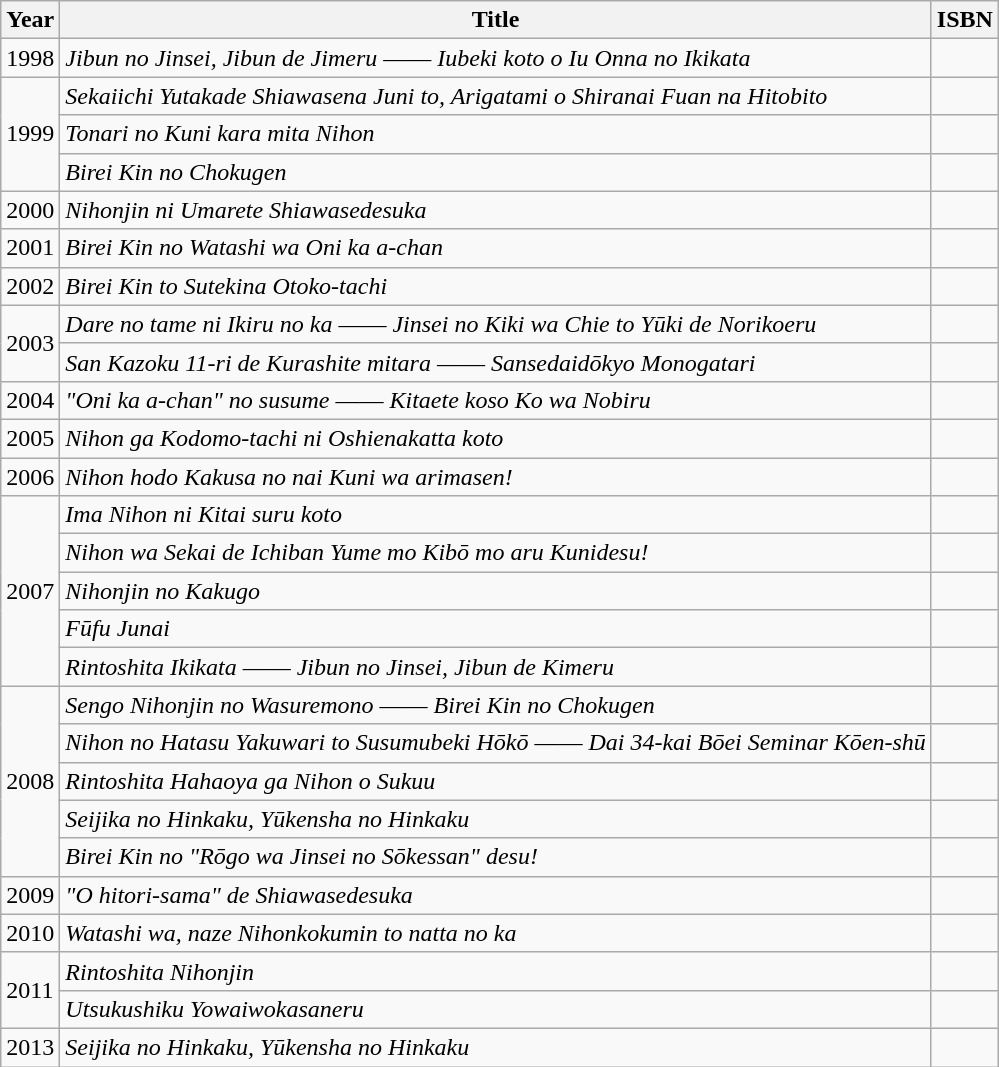<table class="wikitable">
<tr>
<th>Year</th>
<th>Title</th>
<th>ISBN</th>
</tr>
<tr>
<td>1998</td>
<td><em>Jibun no Jinsei, Jibun de Jimeru ―― Iubeki koto o Iu Onna no Ikikata</em></td>
<td></td>
</tr>
<tr>
<td rowspan="3">1999</td>
<td><em>Sekaiichi Yutakade Shiawasena Juni to, Arigatami o Shiranai Fuan na Hitobito</em></td>
<td></td>
</tr>
<tr>
<td><em>Tonari no Kuni kara mita Nihon</em></td>
<td></td>
</tr>
<tr>
<td><em>Birei Kin no Chokugen</em></td>
<td></td>
</tr>
<tr>
<td>2000</td>
<td><em>Nihonjin ni Umarete Shiawasedesuka</em></td>
<td></td>
</tr>
<tr>
<td>2001</td>
<td><em>Birei Kin no Watashi wa Oni ka a-chan</em></td>
<td></td>
</tr>
<tr>
<td>2002</td>
<td><em>Birei Kin to Sutekina Otoko-tachi</em></td>
<td></td>
</tr>
<tr>
<td rowspan="2">2003</td>
<td><em>Dare no tame ni Ikiru no ka ―― Jinsei no Kiki wa Chie to Yūki de Norikoeru</em></td>
<td></td>
</tr>
<tr>
<td><em>San Kazoku 11-ri de Kurashite mitara ―― Sansedaidōkyo Monogatari</em></td>
<td></td>
</tr>
<tr>
<td>2004</td>
<td><em>"Oni ka a-chan" no susume ―― Kitaete koso Ko wa Nobiru</em></td>
<td></td>
</tr>
<tr>
<td>2005</td>
<td><em>Nihon ga Kodomo-tachi ni Oshienakatta koto</em></td>
<td></td>
</tr>
<tr>
<td>2006</td>
<td><em>Nihon hodo Kakusa no nai Kuni wa arimasen!</em></td>
<td></td>
</tr>
<tr>
<td rowspan="5">2007</td>
<td><em>Ima Nihon ni Kitai suru koto</em></td>
<td></td>
</tr>
<tr>
<td><em>Nihon wa Sekai de Ichiban Yume mo Kibō mo aru Kunidesu!</em></td>
<td></td>
</tr>
<tr>
<td><em>Nihonjin no Kakugo</em></td>
<td></td>
</tr>
<tr>
<td><em>Fūfu Junai</em></td>
<td></td>
</tr>
<tr>
<td><em>Rintoshita Ikikata ―― Jibun no Jinsei, Jibun de Kimeru</em></td>
<td></td>
</tr>
<tr>
<td rowspan="5">2008</td>
<td><em>Sengo Nihonjin no Wasuremono ―― Birei Kin no Chokugen</em></td>
<td></td>
</tr>
<tr>
<td><em>Nihon no Hatasu Yakuwari to Susumubeki Hōkō ―― Dai 34-kai Bōei Seminar Kōen-shū</em></td>
<td></td>
</tr>
<tr>
<td><em>Rintoshita Hahaoya ga Nihon o Sukuu</em></td>
<td></td>
</tr>
<tr>
<td><em>Seijika no Hinkaku, Yūkensha no Hinkaku</em></td>
<td></td>
</tr>
<tr>
<td><em>Birei Kin no "Rōgo wa Jinsei no Sōkessan" desu!</em></td>
<td></td>
</tr>
<tr>
<td>2009</td>
<td><em>"O hitori-sama" de Shiawasedesuka</em></td>
<td></td>
</tr>
<tr>
<td>2010</td>
<td><em>Watashi wa, naze Nihonkokumin to natta no ka</em></td>
<td></td>
</tr>
<tr>
<td rowspan="2">2011</td>
<td><em>Rintoshita Nihonjin</em></td>
<td></td>
</tr>
<tr>
<td><em>Utsukushiku Yowaiwokasaneru</em></td>
<td></td>
</tr>
<tr>
<td>2013</td>
<td><em>Seijika no Hinkaku, Yūkensha no Hinkaku</em></td>
<td></td>
</tr>
</table>
